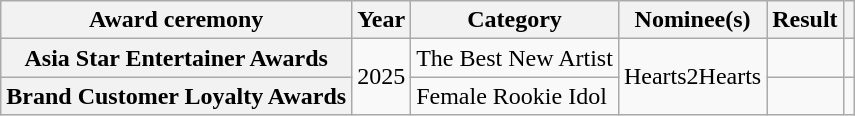<table class="wikitable plainrowheaders sortable" style="text-align:center">
<tr>
<th scope="col">Award ceremony</th>
<th scope="col">Year</th>
<th scope="col">Category </th>
<th scope="col">Nominee(s)</th>
<th scope="col">Result</th>
<th scope="col" class="unsortable"></th>
</tr>
<tr>
<th scope="row">Asia Star Entertainer Awards</th>
<td rowspan="2">2025</td>
<td style="text-align:left">The Best New Artist</td>
<td rowspan="2">Hearts2Hearts</td>
<td></td>
<td></td>
</tr>
<tr>
<th scope="row">Brand Customer Loyalty Awards</th>
<td style="text-align:left">Female Rookie Idol</td>
<td></td>
<td></td>
</tr>
</table>
